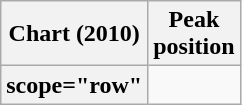<table class="wikitable plainrowheaders">
<tr>
<th scope="col">Chart (2010)</th>
<th scope="col">Peak<br>position</th>
</tr>
<tr>
<th>scope="row"</th>
</tr>
</table>
